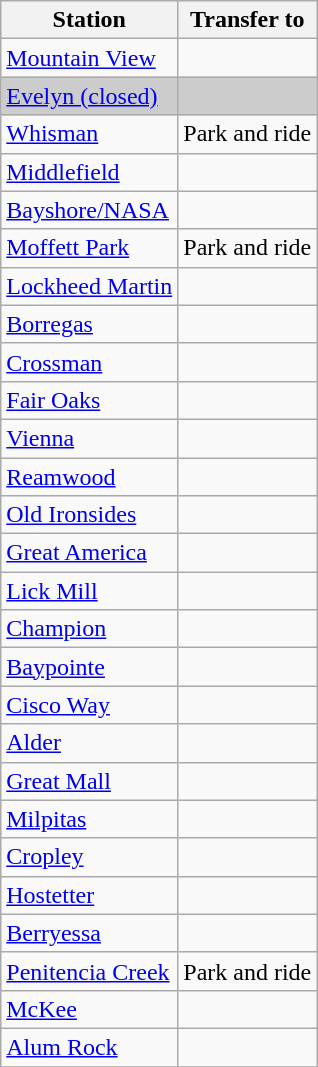<table class="wikitable">
<tr>
<th>Station</th>
<th>Transfer to</th>
</tr>
<tr>
<td><a href='#'>Mountain View</a></td>
<td></td>
</tr>
<tr>
<td style="background-color:#CCCCCC"><a href='#'>Evelyn (closed)</a></td>
<td style="background-color:#CCCCCC"></td>
</tr>
<tr>
<td><a href='#'>Whisman</a></td>
<td>Park and ride</td>
</tr>
<tr>
<td><a href='#'>Middlefield</a></td>
<td></td>
</tr>
<tr>
<td><a href='#'>Bayshore/NASA</a></td>
<td></td>
</tr>
<tr>
<td><a href='#'>Moffett Park</a></td>
<td>Park and ride</td>
</tr>
<tr>
<td><a href='#'>Lockheed Martin</a></td>
<td></td>
</tr>
<tr>
<td><a href='#'>Borregas</a></td>
<td></td>
</tr>
<tr>
<td><a href='#'>Crossman</a></td>
<td></td>
</tr>
<tr>
<td><a href='#'>Fair Oaks</a></td>
<td></td>
</tr>
<tr>
<td><a href='#'>Vienna</a></td>
<td></td>
</tr>
<tr>
<td><a href='#'>Reamwood</a></td>
<td></td>
</tr>
<tr>
<td><a href='#'>Old Ironsides</a></td>
<td></td>
</tr>
<tr>
<td><a href='#'>Great America</a></td>
<td></td>
</tr>
<tr>
<td><a href='#'>Lick Mill</a></td>
<td></td>
</tr>
<tr>
<td><a href='#'>Champion</a></td>
<td></td>
</tr>
<tr>
<td><a href='#'>Baypointe</a></td>
<td></td>
</tr>
<tr>
<td><a href='#'>Cisco Way</a></td>
<td></td>
</tr>
<tr>
<td><a href='#'>Alder</a></td>
<td></td>
</tr>
<tr>
<td><a href='#'>Great Mall</a></td>
<td></td>
</tr>
<tr>
<td><a href='#'>Milpitas</a></td>
<td></td>
</tr>
<tr>
<td><a href='#'>Cropley</a></td>
<td></td>
</tr>
<tr>
<td><a href='#'>Hostetter</a></td>
<td></td>
</tr>
<tr>
<td><a href='#'>Berryessa</a></td>
<td></td>
</tr>
<tr>
<td><a href='#'>Penitencia Creek</a></td>
<td>Park and ride</td>
</tr>
<tr>
<td><a href='#'>McKee</a></td>
<td></td>
</tr>
<tr>
<td><a href='#'>Alum Rock</a></td>
<td></td>
</tr>
<tr>
</tr>
</table>
